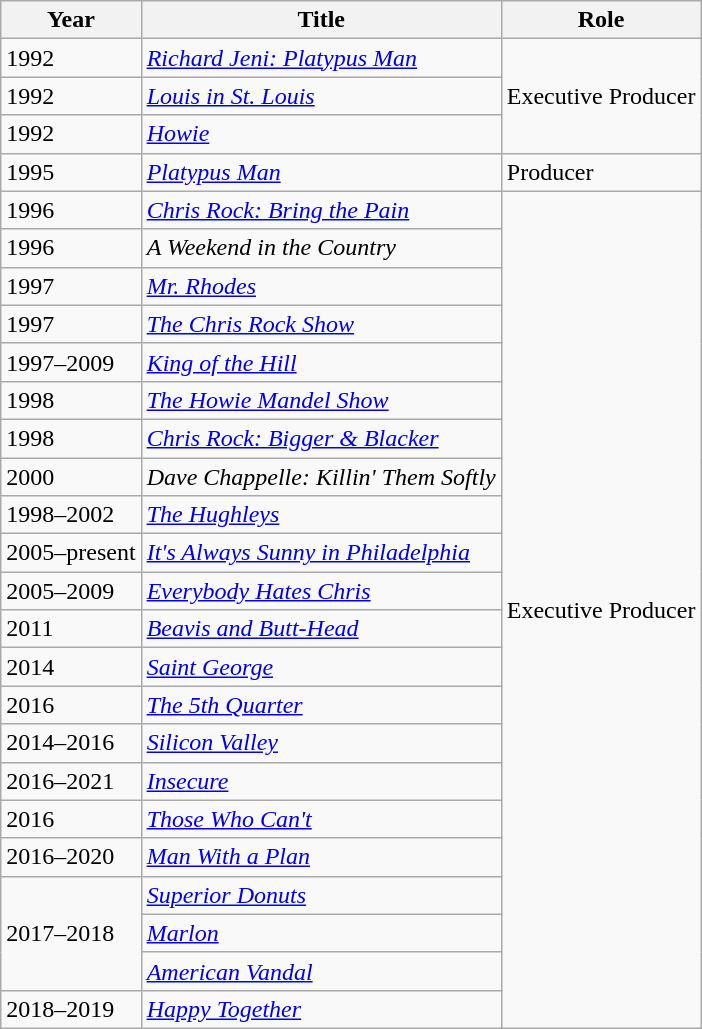<table class="wikitable sortable">
<tr>
<th>Year</th>
<th>Title</th>
<th>Role</th>
</tr>
<tr>
<td>1992</td>
<td><em><a href='#'>Richard Jeni: Platypus Man</a></em></td>
<td rowspan="3">Executive Producer</td>
</tr>
<tr>
<td>1992</td>
<td><em><a href='#'>Louis in St. Louis</a></em></td>
</tr>
<tr>
<td>1992</td>
<td><em><a href='#'>Howie</a></em></td>
</tr>
<tr>
<td>1995</td>
<td><em><a href='#'>Platypus Man</a></em></td>
<td>Producer</td>
</tr>
<tr>
<td>1996</td>
<td><em><a href='#'>Chris Rock: Bring the Pain</a></em></td>
<td rowspan="22">Executive Producer</td>
</tr>
<tr>
<td>1996</td>
<td><em>A Weekend in the Country</em></td>
</tr>
<tr>
<td>1997</td>
<td><em><a href='#'>Mr. Rhodes</a></em></td>
</tr>
<tr>
<td>1997</td>
<td><em><a href='#'>The Chris Rock Show</a></em></td>
</tr>
<tr>
<td>1997–2009</td>
<td><em><a href='#'>King of the Hill</a></em></td>
</tr>
<tr>
<td>1998</td>
<td><em><a href='#'>The Howie Mandel Show</a></em></td>
</tr>
<tr>
<td>1998</td>
<td><em><a href='#'>Chris Rock: Bigger & Blacker</a></em></td>
</tr>
<tr>
<td>2000</td>
<td><em>Dave Chappelle: Killin' Them Softly</em></td>
</tr>
<tr>
<td>1998–2002</td>
<td><em><a href='#'>The Hughleys</a></em></td>
</tr>
<tr>
<td>2005–present</td>
<td><em><a href='#'>It's Always Sunny in Philadelphia</a></em></td>
</tr>
<tr>
<td>2005–2009</td>
<td><em><a href='#'>Everybody Hates Chris</a></em></td>
</tr>
<tr>
<td>2011</td>
<td><em><a href='#'>Beavis and Butt-Head</a></em></td>
</tr>
<tr>
<td>2014</td>
<td><em><a href='#'>Saint George</a></em></td>
</tr>
<tr>
<td>2016</td>
<td><em><a href='#'>The 5th Quarter</a></em></td>
</tr>
<tr>
<td>2014–2016</td>
<td><em><a href='#'>Silicon Valley</a></em></td>
</tr>
<tr>
<td>2016–2021</td>
<td><em><a href='#'>Insecure</a></em></td>
</tr>
<tr>
<td>2016</td>
<td><em><a href='#'>Those Who Can't</a></em></td>
</tr>
<tr>
<td>2016–2020</td>
<td><em><a href='#'>Man With a Plan</a></em></td>
</tr>
<tr>
<td rowspan="3">2017–2018</td>
<td><em><a href='#'>Superior Donuts</a></em></td>
</tr>
<tr>
<td><em><a href='#'>Marlon</a></em></td>
</tr>
<tr>
<td><em><a href='#'>American Vandal</a></em></td>
</tr>
<tr>
<td>2018–2019</td>
<td><em><a href='#'>Happy Together</a></em></td>
</tr>
</table>
